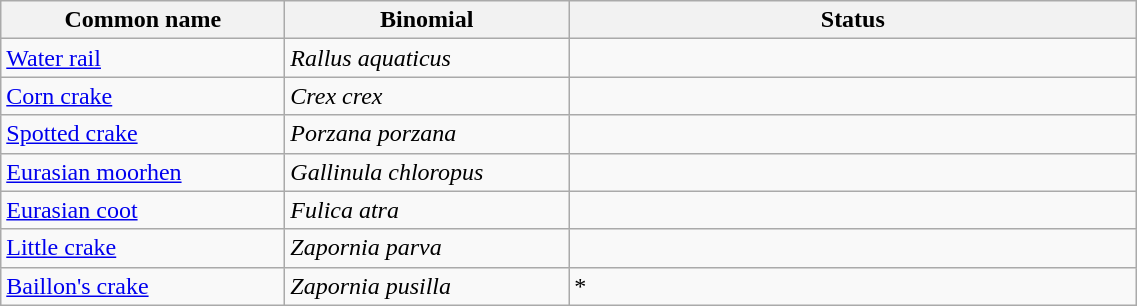<table width=60% class="wikitable">
<tr>
<th width=15%>Common name</th>
<th width=15%>Binomial</th>
<th width=30%>Status</th>
</tr>
<tr>
<td><a href='#'>Water rail</a></td>
<td><em>Rallus aquaticus</em></td>
<td></td>
</tr>
<tr>
<td><a href='#'>Corn crake</a></td>
<td><em>Crex crex</em></td>
<td></td>
</tr>
<tr>
<td><a href='#'>Spotted crake</a></td>
<td><em>Porzana porzana</em></td>
<td></td>
</tr>
<tr>
<td><a href='#'>Eurasian moorhen</a></td>
<td><em>Gallinula chloropus</em></td>
<td></td>
</tr>
<tr>
<td><a href='#'>Eurasian coot</a></td>
<td><em>Fulica atra</em></td>
<td></td>
</tr>
<tr>
<td><a href='#'>Little crake</a></td>
<td><em>Zapornia parva</em></td>
<td></td>
</tr>
<tr>
<td><a href='#'>Baillon's crake</a></td>
<td><em>Zapornia pusilla</em></td>
<td>*</td>
</tr>
</table>
